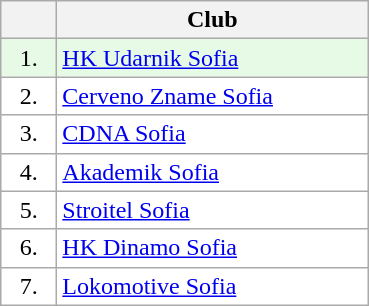<table class="wikitable">
<tr>
<th width="30"></th>
<th width="200">Club</th>
</tr>
<tr bgcolor="#e6fae6" align="center">
<td>1.</td>
<td align="left"><a href='#'>HK Udarnik Sofia</a></td>
</tr>
<tr bgcolor="#FFFFFF" align="center">
<td>2.</td>
<td align="left"><a href='#'>Cerveno Zname Sofia</a></td>
</tr>
<tr bgcolor="#FFFFFF" align="center">
<td>3.</td>
<td align="left"><a href='#'>CDNA Sofia</a></td>
</tr>
<tr bgcolor="#FFFFFF" align="center">
<td>4.</td>
<td align="left"><a href='#'>Akademik Sofia</a></td>
</tr>
<tr bgcolor="#FFFFFF" align="center">
<td>5.</td>
<td align="left"><a href='#'>Stroitel Sofia</a></td>
</tr>
<tr bgcolor="#FFFFFF" align="center">
<td>6.</td>
<td align="left"><a href='#'>HK Dinamo Sofia</a></td>
</tr>
<tr bgcolor="#FFFFFF" align="center">
<td>7.</td>
<td align="left"><a href='#'>Lokomotive Sofia</a></td>
</tr>
</table>
